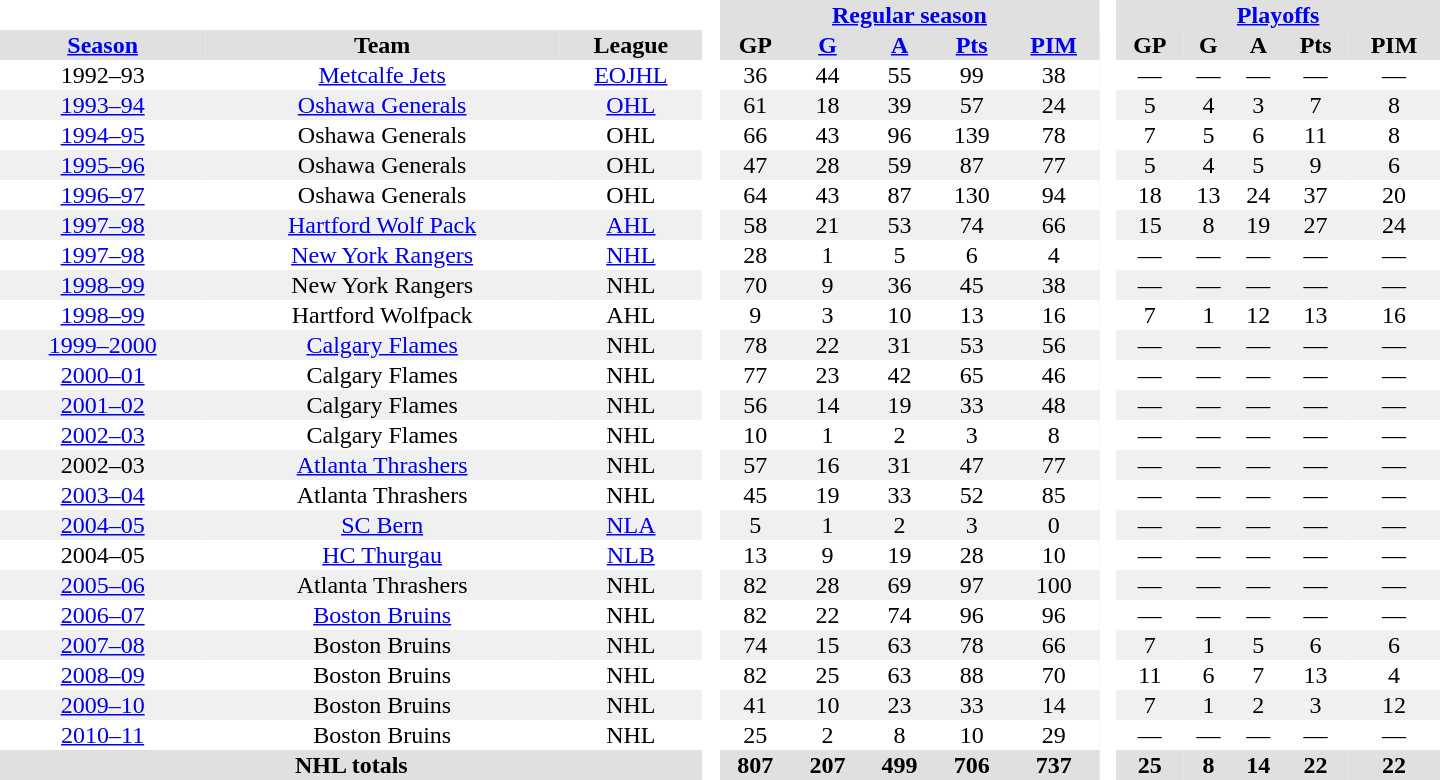<table border="0" cellpadding="1" cellspacing="0" style="text-align:center; width:60em">
<tr bgcolor="#e0e0e0">
<th colspan="3" bgcolor="#ffffff"> </th>
<th rowspan="99" bgcolor="#ffffff"> </th>
<th colspan="5"><a href='#'>Regular season</a></th>
<th rowspan="99" bgcolor="#ffffff"> </th>
<th colspan="5"><a href='#'>Playoffs</a></th>
</tr>
<tr bgcolor="#e0e0e0">
<th><a href='#'>Season</a></th>
<th>Team</th>
<th>League</th>
<th>GP</th>
<th><a href='#'>G</a></th>
<th><a href='#'>A</a></th>
<th><a href='#'>Pts</a></th>
<th><a href='#'>PIM</a></th>
<th>GP</th>
<th>G</th>
<th>A</th>
<th>Pts</th>
<th>PIM</th>
</tr>
<tr>
<td>1992–93</td>
<td><a href='#'>Metcalfe Jets</a></td>
<td><a href='#'>EOJHL</a></td>
<td>36</td>
<td>44</td>
<td>55</td>
<td>99</td>
<td>38</td>
<td>—</td>
<td>—</td>
<td>—</td>
<td>—</td>
<td>—</td>
</tr>
<tr bgcolor="#f0f0f0">
<td><a href='#'>1993–94</a></td>
<td><a href='#'>Oshawa Generals</a></td>
<td><a href='#'>OHL</a></td>
<td>61</td>
<td>18</td>
<td>39</td>
<td>57</td>
<td>24</td>
<td>5</td>
<td>4</td>
<td>3</td>
<td>7</td>
<td>8</td>
</tr>
<tr>
<td><a href='#'>1994–95</a></td>
<td>Oshawa Generals</td>
<td>OHL</td>
<td>66</td>
<td>43</td>
<td>96</td>
<td>139</td>
<td>78</td>
<td>7</td>
<td>5</td>
<td>6</td>
<td>11</td>
<td>8</td>
</tr>
<tr bgcolor="#f0f0f0">
<td><a href='#'>1995–96</a></td>
<td>Oshawa Generals</td>
<td>OHL</td>
<td>47</td>
<td>28</td>
<td>59</td>
<td>87</td>
<td>77</td>
<td>5</td>
<td>4</td>
<td>5</td>
<td>9</td>
<td>6</td>
</tr>
<tr>
<td><a href='#'>1996–97</a></td>
<td>Oshawa Generals</td>
<td>OHL</td>
<td>64</td>
<td>43</td>
<td>87</td>
<td>130</td>
<td>94</td>
<td>18</td>
<td>13</td>
<td>24</td>
<td>37</td>
<td>20</td>
</tr>
<tr bgcolor="#f0f0f0">
<td><a href='#'>1997–98</a></td>
<td><a href='#'>Hartford Wolf Pack</a></td>
<td><a href='#'>AHL</a></td>
<td>58</td>
<td>21</td>
<td>53</td>
<td>74</td>
<td>66</td>
<td>15</td>
<td>8</td>
<td>19</td>
<td>27</td>
<td>24</td>
</tr>
<tr>
<td><a href='#'>1997–98</a></td>
<td><a href='#'>New York Rangers</a></td>
<td><a href='#'>NHL</a></td>
<td>28</td>
<td>1</td>
<td>5</td>
<td>6</td>
<td>4</td>
<td>—</td>
<td>—</td>
<td>—</td>
<td>—</td>
<td>—</td>
</tr>
<tr bgcolor="#f0f0f0">
<td><a href='#'>1998–99</a></td>
<td>New York Rangers</td>
<td>NHL</td>
<td>70</td>
<td>9</td>
<td>36</td>
<td>45</td>
<td>38</td>
<td>—</td>
<td>—</td>
<td>—</td>
<td>—</td>
<td>—</td>
</tr>
<tr>
<td><a href='#'>1998–99</a></td>
<td>Hartford Wolfpack</td>
<td>AHL</td>
<td>9</td>
<td>3</td>
<td>10</td>
<td>13</td>
<td>16</td>
<td>7</td>
<td>1</td>
<td>12</td>
<td>13</td>
<td>16</td>
</tr>
<tr bgcolor="#f0f0f0">
<td><a href='#'>1999–2000</a></td>
<td><a href='#'>Calgary Flames</a></td>
<td>NHL</td>
<td>78</td>
<td>22</td>
<td>31</td>
<td>53</td>
<td>56</td>
<td>—</td>
<td>—</td>
<td>—</td>
<td>—</td>
<td>—</td>
</tr>
<tr>
<td><a href='#'>2000–01</a></td>
<td>Calgary Flames</td>
<td>NHL</td>
<td>77</td>
<td>23</td>
<td>42</td>
<td>65</td>
<td>46</td>
<td>—</td>
<td>—</td>
<td>—</td>
<td>—</td>
<td>—</td>
</tr>
<tr bgcolor="#f0f0f0">
<td><a href='#'>2001–02</a></td>
<td>Calgary Flames</td>
<td>NHL</td>
<td>56</td>
<td>14</td>
<td>19</td>
<td>33</td>
<td>48</td>
<td>—</td>
<td>—</td>
<td>—</td>
<td>—</td>
<td>—</td>
</tr>
<tr>
<td><a href='#'>2002–03</a></td>
<td>Calgary Flames</td>
<td>NHL</td>
<td>10</td>
<td>1</td>
<td>2</td>
<td>3</td>
<td>8</td>
<td>—</td>
<td>—</td>
<td>—</td>
<td>—</td>
<td>—</td>
</tr>
<tr bgcolor="#f0f0f0">
<td>2002–03</td>
<td><a href='#'>Atlanta Thrashers</a></td>
<td>NHL</td>
<td>57</td>
<td>16</td>
<td>31</td>
<td>47</td>
<td>77</td>
<td>—</td>
<td>—</td>
<td>—</td>
<td>—</td>
<td>—</td>
</tr>
<tr>
<td><a href='#'>2003–04</a></td>
<td>Atlanta Thrashers</td>
<td>NHL</td>
<td>45</td>
<td>19</td>
<td>33</td>
<td>52</td>
<td>85</td>
<td>—</td>
<td>—</td>
<td>—</td>
<td>—</td>
<td>—</td>
</tr>
<tr bgcolor="#f0f0f0">
<td><a href='#'>2004–05</a></td>
<td><a href='#'>SC Bern</a></td>
<td><a href='#'>NLA</a></td>
<td>5</td>
<td>1</td>
<td>2</td>
<td>3</td>
<td>0</td>
<td>—</td>
<td>—</td>
<td>—</td>
<td>—</td>
<td>—</td>
</tr>
<tr>
<td>2004–05</td>
<td><a href='#'>HC Thurgau</a></td>
<td><a href='#'>NLB</a></td>
<td>13</td>
<td>9</td>
<td>19</td>
<td>28</td>
<td>10</td>
<td>—</td>
<td>—</td>
<td>—</td>
<td>—</td>
<td>—</td>
</tr>
<tr bgcolor="#f0f0f0">
<td><a href='#'>2005–06</a></td>
<td>Atlanta Thrashers</td>
<td>NHL</td>
<td>82</td>
<td>28</td>
<td>69</td>
<td>97</td>
<td>100</td>
<td>—</td>
<td>—</td>
<td>—</td>
<td>—</td>
<td>—</td>
</tr>
<tr>
<td><a href='#'>2006–07</a></td>
<td><a href='#'>Boston Bruins</a></td>
<td>NHL</td>
<td>82</td>
<td>22</td>
<td>74</td>
<td>96</td>
<td>96</td>
<td>—</td>
<td>—</td>
<td>—</td>
<td>—</td>
<td>—</td>
</tr>
<tr bgcolor="#f0f0f0">
<td><a href='#'>2007–08</a></td>
<td>Boston Bruins</td>
<td>NHL</td>
<td>74</td>
<td>15</td>
<td>63</td>
<td>78</td>
<td>66</td>
<td>7</td>
<td>1</td>
<td>5</td>
<td>6</td>
<td>6</td>
</tr>
<tr>
<td><a href='#'>2008–09</a></td>
<td>Boston Bruins</td>
<td>NHL</td>
<td>82</td>
<td>25</td>
<td>63</td>
<td>88</td>
<td>70</td>
<td>11</td>
<td>6</td>
<td>7</td>
<td>13</td>
<td>4</td>
</tr>
<tr bgcolor="#f0f0f0">
<td><a href='#'>2009–10</a></td>
<td>Boston Bruins</td>
<td>NHL</td>
<td>41</td>
<td>10</td>
<td>23</td>
<td>33</td>
<td>14</td>
<td>7</td>
<td>1</td>
<td>2</td>
<td>3</td>
<td>12</td>
</tr>
<tr>
<td><a href='#'>2010–11</a></td>
<td>Boston Bruins</td>
<td>NHL</td>
<td>25</td>
<td>2</td>
<td>8</td>
<td>10</td>
<td>29</td>
<td>—</td>
<td>—</td>
<td>—</td>
<td>—</td>
<td>—</td>
</tr>
<tr bgcolor="#e0e0e0">
<th colspan="3">NHL totals</th>
<th>807</th>
<th>207</th>
<th>499</th>
<th>706</th>
<th>737</th>
<th>25</th>
<th>8</th>
<th>14</th>
<th>22</th>
<th>22</th>
</tr>
</table>
